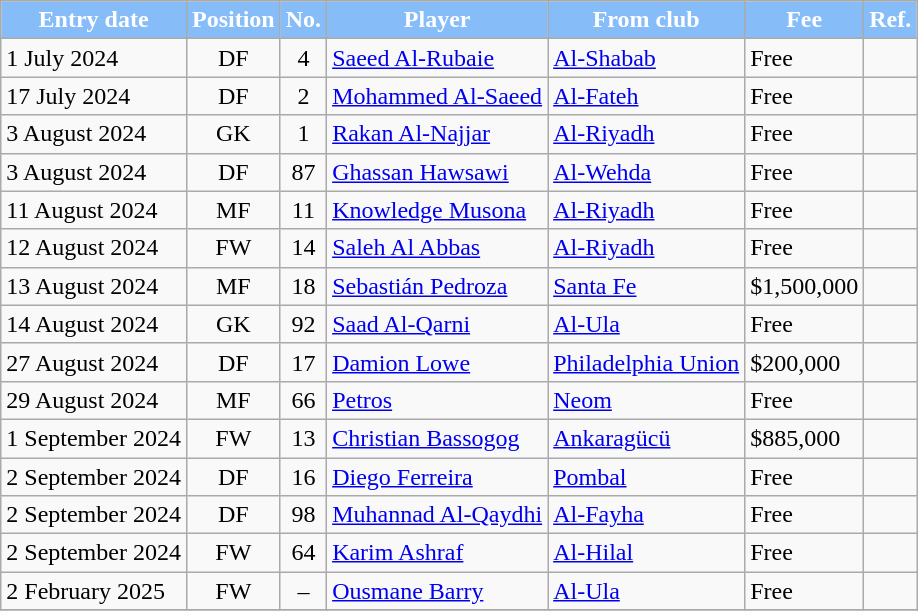<table class="wikitable sortable">
<tr>
<th style="background:#86bdf8; color:white;">Entry date</th>
<th style="background:#86bdf8; color:white;">Position</th>
<th style="background:#86bdf8; color:white;">No.</th>
<th style="background:#86bdf8; color:white;">Player</th>
<th style="background:#86bdf8; color:white;">From club</th>
<th style="background:#86bdf8; color:white;">Fee</th>
<th style="background:#86bdf8; color:white;">Ref.</th>
</tr>
<tr>
<td>1 July 2024</td>
<td style="text-align:center;">DF</td>
<td style="text-align:center;">4</td>
<td style="text-align:left;"> <a href='#'>Saeed Al-Rubaie</a></td>
<td style="text-align:left;"> <a href='#'>Al-Shabab</a></td>
<td>Free</td>
<td></td>
</tr>
<tr>
<td>17 July 2024</td>
<td style="text-align:center;">DF</td>
<td style="text-align:center;">2</td>
<td style="text-align:left;"> <a href='#'>Mohammed Al-Saeed</a></td>
<td style="text-align:left;"> <a href='#'>Al-Fateh</a></td>
<td>Free</td>
<td></td>
</tr>
<tr>
<td>3 August 2024</td>
<td style="text-align:center;">GK</td>
<td style="text-align:center;">1</td>
<td style="text-align:left;"> <a href='#'>Rakan Al-Najjar</a></td>
<td style="text-align:left;"> <a href='#'>Al-Riyadh</a></td>
<td>Free</td>
<td></td>
</tr>
<tr>
<td>3 August 2024</td>
<td style="text-align:center;">DF</td>
<td style="text-align:center;">87</td>
<td style="text-align:left;"> <a href='#'>Ghassan Hawsawi</a></td>
<td style="text-align:left;"> <a href='#'>Al-Wehda</a></td>
<td>Free</td>
<td></td>
</tr>
<tr>
<td>11 August 2024</td>
<td style="text-align:center;">MF</td>
<td style="text-align:center;">11</td>
<td style="text-align:left;"> <a href='#'>Knowledge Musona</a></td>
<td style="text-align:left;"> <a href='#'>Al-Riyadh</a></td>
<td>Free</td>
<td></td>
</tr>
<tr>
<td>12 August 2024</td>
<td style="text-align:center;">FW</td>
<td style="text-align:center;">14</td>
<td style="text-align:left;"> <a href='#'>Saleh Al Abbas</a></td>
<td style="text-align:left;"> <a href='#'>Al-Riyadh</a></td>
<td>Free</td>
<td></td>
</tr>
<tr>
<td>13 August 2024</td>
<td style="text-align:center;">MF</td>
<td style="text-align:center;">18</td>
<td style="text-align:left;"> <a href='#'>Sebastián Pedroza</a></td>
<td style="text-align:left;"> <a href='#'>Santa Fe</a></td>
<td>$1,500,000</td>
<td></td>
</tr>
<tr>
<td>14 August 2024</td>
<td style="text-align:center;">GK</td>
<td style="text-align:center;">92</td>
<td style="text-align:left;"> <a href='#'>Saad Al-Qarni</a></td>
<td style="text-align:left;"> <a href='#'>Al-Ula</a></td>
<td>Free</td>
<td></td>
</tr>
<tr>
<td>27 August 2024</td>
<td style="text-align:center;">DF</td>
<td style="text-align:center;">17</td>
<td style="text-align:left;"> <a href='#'>Damion Lowe</a></td>
<td style="text-align:left;"> <a href='#'>Philadelphia Union</a></td>
<td>$200,000</td>
<td></td>
</tr>
<tr>
<td>29 August 2024</td>
<td style="text-align:center;">MF</td>
<td style="text-align:center;">66</td>
<td style="text-align:left;"> <a href='#'>Petros</a></td>
<td style="text-align:left;"> <a href='#'>Neom</a></td>
<td>Free</td>
<td></td>
</tr>
<tr>
<td>1 September 2024</td>
<td style="text-align:center;">FW</td>
<td style="text-align:center;">13</td>
<td style="text-align:left;"> <a href='#'>Christian Bassogog</a></td>
<td style="text-align:left;"> <a href='#'>Ankaragücü</a></td>
<td>$885,000</td>
<td></td>
</tr>
<tr>
<td>2 September 2024</td>
<td style="text-align:center;">DF</td>
<td style="text-align:center;">16</td>
<td style="text-align:left;"> <a href='#'>Diego Ferreira</a></td>
<td style="text-align:left;"> <a href='#'>Pombal</a></td>
<td>Free</td>
<td></td>
</tr>
<tr>
<td>2 September 2024</td>
<td style="text-align:center;">DF</td>
<td style="text-align:center;">98</td>
<td style="text-align:left;"> <a href='#'>Muhannad Al-Qaydhi</a></td>
<td style="text-align:left;"> <a href='#'>Al-Fayha</a></td>
<td>Free</td>
<td></td>
</tr>
<tr>
<td>2 September 2024</td>
<td style="text-align:center;">FW</td>
<td style="text-align:center;">64</td>
<td style="text-align:left;"> <a href='#'>Karim Ashraf</a></td>
<td style="text-align:left;"> <a href='#'>Al-Hilal</a></td>
<td>Free</td>
<td></td>
</tr>
<tr>
<td>2 February 2025</td>
<td style="text-align:center;">FW</td>
<td style="text-align:center;">–</td>
<td style="text-align:left;"> <a href='#'>Ousmane Barry</a></td>
<td style="text-align:left;"> <a href='#'>Al-Ula</a></td>
<td>Free</td>
<td></td>
</tr>
<tr>
</tr>
</table>
